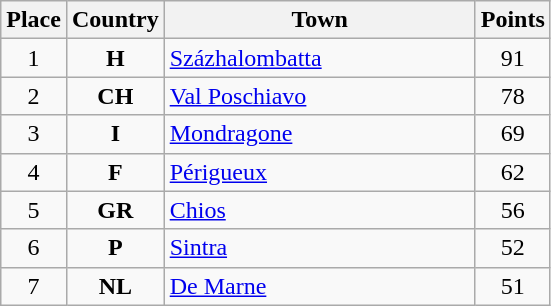<table class="wikitable" style="text-align;">
<tr>
<th width="25">Place</th>
<th width="25">Country</th>
<th width="200">Town</th>
<th width="25">Points</th>
</tr>
<tr>
<td align="center">1</td>
<td align="center"><strong>H</strong></td>
<td align="left"><a href='#'>Százhalombatta</a></td>
<td align="center">91</td>
</tr>
<tr>
<td align="center">2</td>
<td align="center"><strong>CH</strong></td>
<td align="left"><a href='#'>Val Poschiavo</a></td>
<td align="center">78</td>
</tr>
<tr>
<td align="center">3</td>
<td align="center"><strong>I</strong></td>
<td align="left"><a href='#'>Mondragone</a></td>
<td align="center">69</td>
</tr>
<tr>
<td align="center">4</td>
<td align="center"><strong>F</strong></td>
<td align="left"><a href='#'>Périgueux</a></td>
<td align="center">62</td>
</tr>
<tr>
<td align="center">5</td>
<td align="center"><strong>GR</strong></td>
<td align="left"><a href='#'>Chios</a></td>
<td align="center">56</td>
</tr>
<tr>
<td align="center">6</td>
<td align="center"><strong>P</strong></td>
<td align="left"><a href='#'>Sintra</a></td>
<td align="center">52</td>
</tr>
<tr>
<td align="center">7</td>
<td align="center"><strong>NL</strong></td>
<td align="left"><a href='#'>De Marne</a></td>
<td align="center">51</td>
</tr>
</table>
